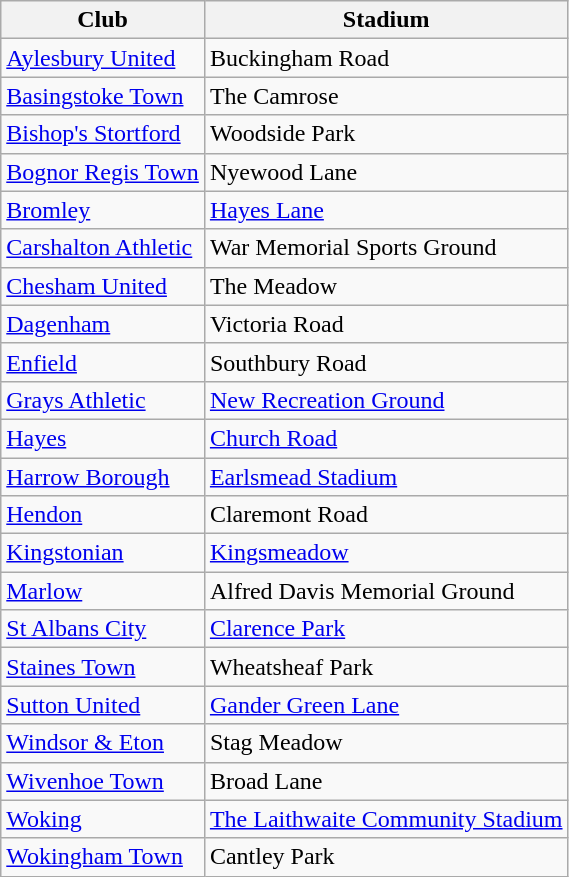<table class="wikitable sortable">
<tr>
<th>Club</th>
<th>Stadium</th>
</tr>
<tr>
<td><a href='#'>Aylesbury United</a></td>
<td>Buckingham Road</td>
</tr>
<tr>
<td><a href='#'>Basingstoke Town</a></td>
<td>The Camrose</td>
</tr>
<tr>
<td><a href='#'>Bishop's Stortford</a></td>
<td>Woodside Park</td>
</tr>
<tr>
<td><a href='#'>Bognor Regis Town</a></td>
<td>Nyewood Lane</td>
</tr>
<tr>
<td><a href='#'>Bromley</a></td>
<td><a href='#'>Hayes Lane</a></td>
</tr>
<tr>
<td><a href='#'>Carshalton Athletic</a></td>
<td>War Memorial Sports Ground</td>
</tr>
<tr>
<td><a href='#'>Chesham United</a></td>
<td>The Meadow</td>
</tr>
<tr>
<td><a href='#'>Dagenham</a></td>
<td>Victoria Road</td>
</tr>
<tr>
<td><a href='#'>Enfield</a></td>
<td>Southbury Road</td>
</tr>
<tr>
<td><a href='#'>Grays Athletic</a></td>
<td><a href='#'>New Recreation Ground</a></td>
</tr>
<tr>
<td><a href='#'>Hayes</a></td>
<td><a href='#'>Church Road</a></td>
</tr>
<tr>
<td><a href='#'>Harrow Borough</a></td>
<td><a href='#'>Earlsmead Stadium</a></td>
</tr>
<tr>
<td><a href='#'>Hendon</a></td>
<td>Claremont Road</td>
</tr>
<tr>
<td><a href='#'>Kingstonian</a></td>
<td><a href='#'>Kingsmeadow</a></td>
</tr>
<tr>
<td><a href='#'>Marlow</a></td>
<td>Alfred Davis Memorial Ground</td>
</tr>
<tr>
<td><a href='#'>St Albans City</a></td>
<td><a href='#'>Clarence Park</a></td>
</tr>
<tr>
<td><a href='#'>Staines Town</a></td>
<td>Wheatsheaf Park</td>
</tr>
<tr>
<td><a href='#'>Sutton United</a></td>
<td><a href='#'>Gander Green Lane</a></td>
</tr>
<tr>
<td><a href='#'>Windsor & Eton</a></td>
<td>Stag Meadow</td>
</tr>
<tr>
<td><a href='#'>Wivenhoe Town</a></td>
<td>Broad Lane</td>
</tr>
<tr>
<td><a href='#'>Woking</a></td>
<td><a href='#'>The Laithwaite Community Stadium</a></td>
</tr>
<tr>
<td><a href='#'>Wokingham Town</a></td>
<td>Cantley Park</td>
</tr>
</table>
